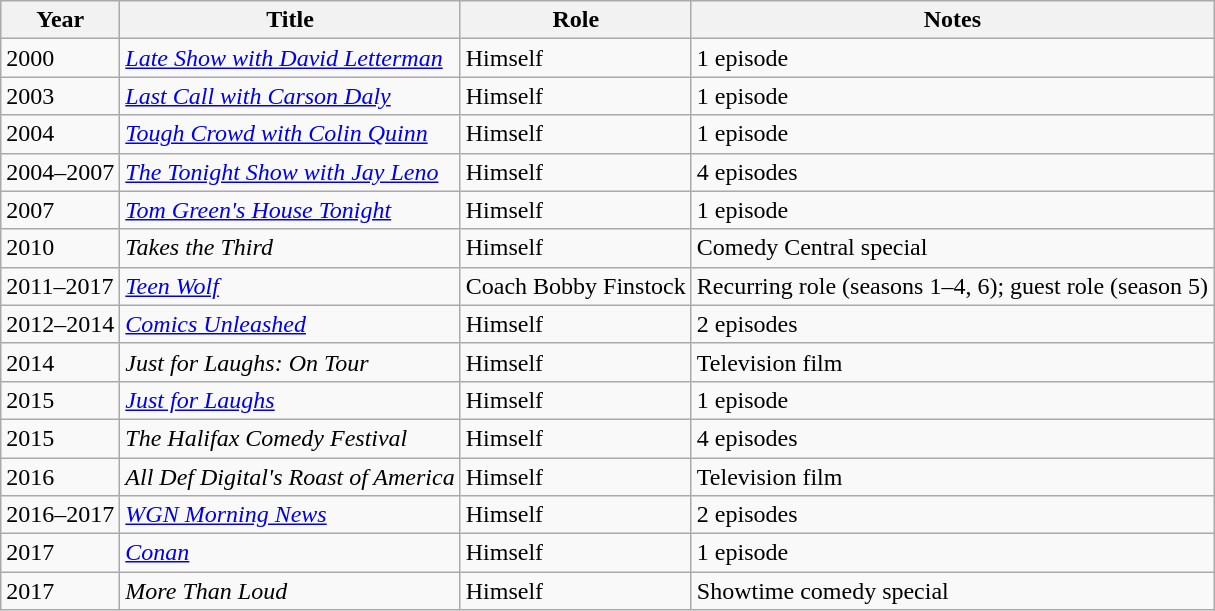<table class="wikitable">
<tr>
<th>Year</th>
<th>Title</th>
<th>Role</th>
<th>Notes</th>
</tr>
<tr>
<td>2000</td>
<td><em><a href='#'>Late Show with David Letterman</a></em></td>
<td>Himself</td>
<td>1 episode</td>
</tr>
<tr>
<td>2003</td>
<td><em><a href='#'>Last Call with Carson Daly</a></em></td>
<td>Himself</td>
<td>1 episode</td>
</tr>
<tr>
<td>2004</td>
<td><em><a href='#'>Tough Crowd with Colin Quinn</a></em></td>
<td>Himself</td>
<td>1 episode</td>
</tr>
<tr>
<td>2004–2007</td>
<td><em><a href='#'>The Tonight Show with Jay Leno</a></em></td>
<td>Himself</td>
<td>4 episodes</td>
</tr>
<tr>
<td>2007</td>
<td><em><a href='#'>Tom Green's House Tonight</a></em></td>
<td>Himself</td>
<td>1 episode</td>
</tr>
<tr>
<td>2010</td>
<td><em>Takes the Third</em></td>
<td>Himself</td>
<td>Comedy Central special</td>
</tr>
<tr>
<td>2011–2017</td>
<td><a href='#'><em>Teen Wolf</em></a></td>
<td>Coach Bobby Finstock</td>
<td>Recurring role (seasons 1–4, 6); guest role (season 5)</td>
</tr>
<tr>
<td>2012–2014</td>
<td><em><a href='#'>Comics Unleashed</a></em></td>
<td>Himself</td>
<td>2 episodes</td>
</tr>
<tr>
<td>2014</td>
<td><em>Just for Laughs: On Tour</em></td>
<td>Himself</td>
<td>Television film</td>
</tr>
<tr>
<td>2015</td>
<td><em><a href='#'>Just for Laughs</a></em></td>
<td>Himself</td>
<td>1 episode</td>
</tr>
<tr>
<td>2015</td>
<td><em>The Halifax Comedy Festival</em></td>
<td>Himself</td>
<td>4 episodes</td>
</tr>
<tr>
<td>2016</td>
<td><em>All Def Digital's Roast of America</em></td>
<td>Himself</td>
<td>Television film</td>
</tr>
<tr>
<td>2016–2017</td>
<td><em><a href='#'>WGN Morning News</a></em></td>
<td>Himself</td>
<td>2 episodes</td>
</tr>
<tr>
<td>2017</td>
<td><a href='#'><em>Conan</em></a></td>
<td>Himself</td>
<td>1 episode</td>
</tr>
<tr>
<td>2017</td>
<td><em>More Than Loud</em></td>
<td>Himself</td>
<td>Showtime comedy special</td>
</tr>
</table>
